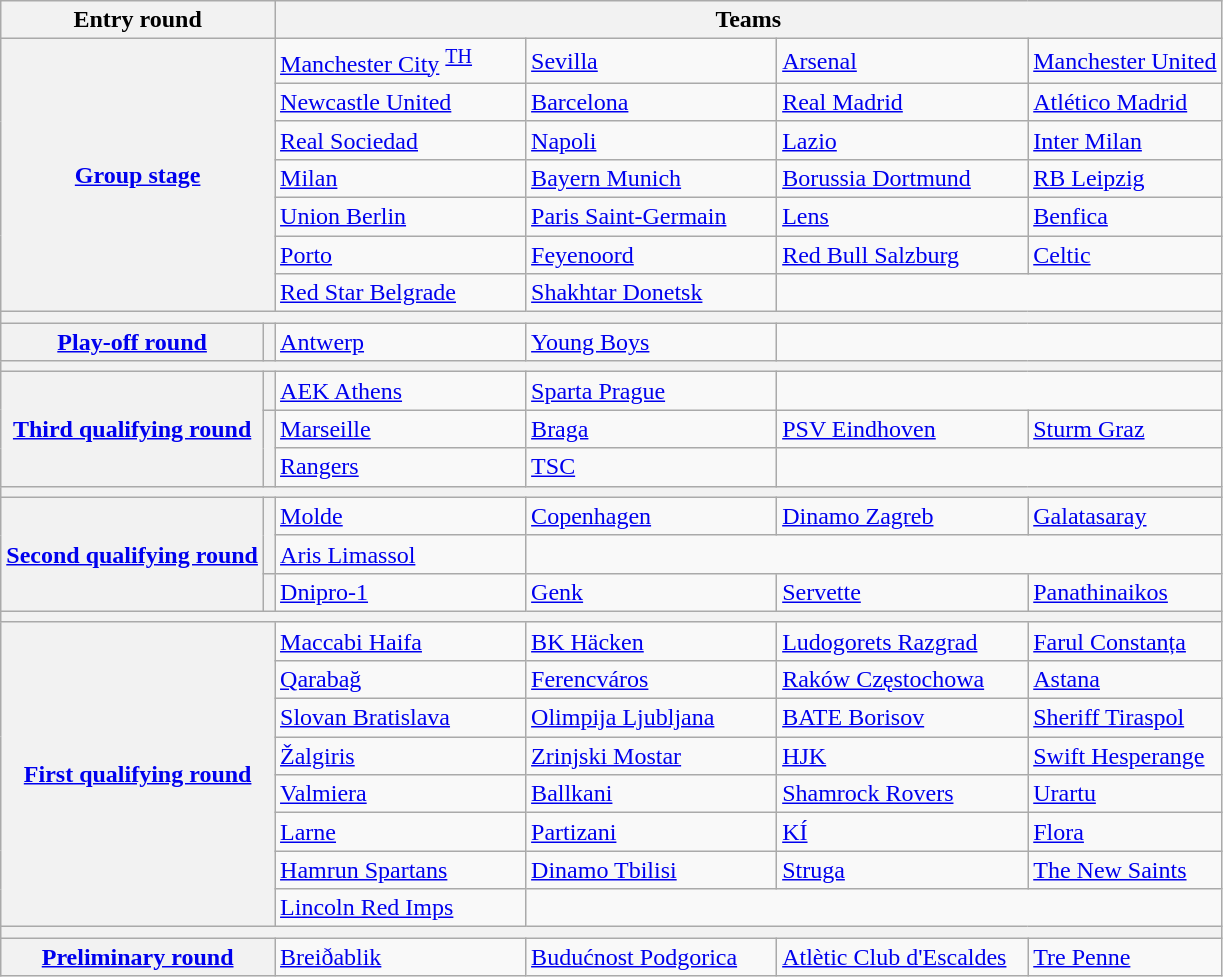<table class="wikitable">
<tr>
<th colspan=2>Entry round</th>
<th colspan=4>Teams</th>
</tr>
<tr>
<th colspan=2 rowspan=7><a href='#'>Group stage</a></th>
<td style="min-width:10em"> <a href='#'>Manchester City</a> <sup><a href='#'>TH</a></sup></td>
<td style="min-width:10em"> <a href='#'>Sevilla</a> </td>
<td style="min-width:10em"> <a href='#'>Arsenal</a> </td>
<td> <a href='#'>Manchester United</a> </td>
</tr>
<tr>
<td> <a href='#'>Newcastle United</a> </td>
<td> <a href='#'>Barcelona</a> </td>
<td> <a href='#'>Real Madrid</a> </td>
<td> <a href='#'>Atlético Madrid</a> </td>
</tr>
<tr>
<td> <a href='#'>Real Sociedad</a> </td>
<td> <a href='#'>Napoli</a> </td>
<td> <a href='#'>Lazio</a> </td>
<td> <a href='#'>Inter Milan</a> </td>
</tr>
<tr>
<td> <a href='#'>Milan</a> </td>
<td> <a href='#'>Bayern Munich</a> </td>
<td> <a href='#'>Borussia Dortmund</a> </td>
<td> <a href='#'>RB Leipzig</a> </td>
</tr>
<tr>
<td> <a href='#'>Union Berlin</a> </td>
<td> <a href='#'>Paris Saint-Germain</a> </td>
<td> <a href='#'>Lens</a> </td>
<td> <a href='#'>Benfica</a> </td>
</tr>
<tr>
<td> <a href='#'>Porto</a> </td>
<td> <a href='#'>Feyenoord</a> </td>
<td> <a href='#'>Red Bull Salzburg</a> </td>
<td> <a href='#'>Celtic</a> </td>
</tr>
<tr>
<td> <a href='#'>Red Star Belgrade</a> </td>
<td> <a href='#'>Shakhtar Donetsk</a> </td>
<td colspan=2></td>
</tr>
<tr>
<th colspan=6></th>
</tr>
<tr>
<th><a href='#'>Play-off round</a></th>
<th></th>
<td> <a href='#'>Antwerp</a> </td>
<td> <a href='#'>Young Boys</a> </td>
<td colspan=2></td>
</tr>
<tr>
<th colspan=6></th>
</tr>
<tr>
<th rowspan=3><a href='#'>Third qualifying round</a></th>
<th></th>
<td> <a href='#'>AEK Athens</a> </td>
<td> <a href='#'>Sparta Prague</a> </td>
<td colspan=2></td>
</tr>
<tr>
<th rowspan=2></th>
<td> <a href='#'>Marseille</a> </td>
<td> <a href='#'>Braga</a> </td>
<td> <a href='#'>PSV Eindhoven</a> </td>
<td> <a href='#'>Sturm Graz</a> </td>
</tr>
<tr>
<td> <a href='#'>Rangers</a> </td>
<td> <a href='#'>TSC</a> </td>
<td colspan=2></td>
</tr>
<tr>
<th colspan=6></th>
</tr>
<tr>
<th rowspan=3><a href='#'>Second qualifying round</a></th>
<th rowspan=2></th>
<td> <a href='#'>Molde</a> </td>
<td> <a href='#'>Copenhagen</a> </td>
<td> <a href='#'>Dinamo Zagreb</a> </td>
<td> <a href='#'>Galatasaray</a> </td>
</tr>
<tr>
<td> <a href='#'>Aris Limassol</a> </td>
<td colspan=3></td>
</tr>
<tr>
<th rowspan=1></th>
<td> <a href='#'>Dnipro-1</a> </td>
<td> <a href='#'>Genk</a> </td>
<td> <a href='#'>Servette</a> </td>
<td> <a href='#'>Panathinaikos</a> </td>
</tr>
<tr>
<th colspan=6></th>
</tr>
<tr>
<th colspan=2 rowspan=8><a href='#'>First qualifying round</a></th>
<td> <a href='#'>Maccabi Haifa</a> </td>
<td> <a href='#'>BK Häcken</a> </td>
<td> <a href='#'>Ludogorets Razgrad</a> </td>
<td> <a href='#'>Farul Constanța</a> </td>
</tr>
<tr>
<td> <a href='#'>Qarabağ</a> </td>
<td> <a href='#'>Ferencváros</a> </td>
<td> <a href='#'>Raków Częstochowa</a> </td>
<td> <a href='#'>Astana</a> </td>
</tr>
<tr>
<td> <a href='#'>Slovan Bratislava</a> </td>
<td> <a href='#'>Olimpija Ljubljana</a> </td>
<td> <a href='#'>BATE Borisov</a> </td>
<td> <a href='#'>Sheriff Tiraspol</a> </td>
</tr>
<tr>
<td> <a href='#'>Žalgiris</a> </td>
<td> <a href='#'>Zrinjski Mostar</a> </td>
<td> <a href='#'>HJK</a> </td>
<td> <a href='#'>Swift Hesperange</a> </td>
</tr>
<tr>
<td> <a href='#'>Valmiera</a> </td>
<td> <a href='#'>Ballkani</a> </td>
<td> <a href='#'>Shamrock Rovers</a> </td>
<td> <a href='#'>Urartu</a> </td>
</tr>
<tr>
<td> <a href='#'>Larne</a> </td>
<td> <a href='#'>Partizani</a> </td>
<td> <a href='#'>KÍ</a> </td>
<td> <a href='#'>Flora</a> </td>
</tr>
<tr>
<td> <a href='#'>Hamrun Spartans</a> </td>
<td> <a href='#'>Dinamo Tbilisi</a> </td>
<td> <a href='#'>Struga</a> </td>
<td> <a href='#'>The New Saints</a> </td>
</tr>
<tr>
<td> <a href='#'>Lincoln Red Imps</a> </td>
<td colspan=3></td>
</tr>
<tr>
<th colspan=6></th>
</tr>
<tr>
<th colspan=2><a href='#'>Preliminary round</a></th>
<td> <a href='#'>Breiðablik</a> </td>
<td> <a href='#'>Budućnost Podgorica</a> </td>
<td> <a href='#'>Atlètic Club d'Escaldes</a> </td>
<td> <a href='#'>Tre Penne</a> </td>
</tr>
</table>
